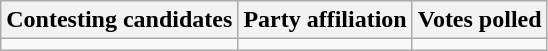<table class="wikitable sortable">
<tr>
<th>Contesting candidates</th>
<th>Party affiliation</th>
<th>Votes polled</th>
</tr>
<tr>
<td></td>
<td></td>
<td></td>
</tr>
</table>
